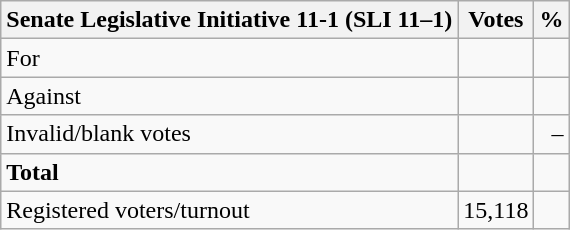<table class=wikitable style=text-align:right>
<tr>
<th>Senate Legislative Initiative 11-1 (SLI 11–1)</th>
<th>Votes</th>
<th>%</th>
</tr>
<tr>
<td align=left>For</td>
<td></td>
<td></td>
</tr>
<tr>
<td align=left>Against</td>
<td></td>
<td></td>
</tr>
<tr>
<td align=left>Invalid/blank votes</td>
<td></td>
<td>–</td>
</tr>
<tr>
<td align=left><strong>Total</strong></td>
<td><strong> </strong></td>
<td><strong> </strong></td>
</tr>
<tr>
<td align=left>Registered voters/turnout</td>
<td>15,118</td>
<td></td>
</tr>
</table>
